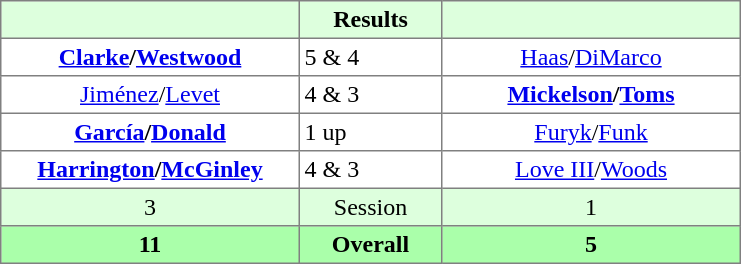<table border="1" cellpadding="3" style="border-collapse:collapse; text-align:center;">
<tr style="background:#dfd;">
<th style="width:12em;"></th>
<th style="width:5.5em;">Results</th>
<th style="width:12em;"></th>
</tr>
<tr>
<td><strong><a href='#'>Clarke</a>/<a href='#'>Westwood</a></strong></td>
<td align=left> 5 & 4</td>
<td><a href='#'>Haas</a>/<a href='#'>DiMarco</a></td>
</tr>
<tr>
<td><a href='#'>Jiménez</a>/<a href='#'>Levet</a></td>
<td align=left> 4 & 3</td>
<td><strong><a href='#'>Mickelson</a>/<a href='#'>Toms</a></strong></td>
</tr>
<tr>
<td><strong><a href='#'>García</a>/<a href='#'>Donald</a></strong></td>
<td align=left> 1 up</td>
<td><a href='#'>Furyk</a>/<a href='#'>Funk</a></td>
</tr>
<tr>
<td><strong><a href='#'>Harrington</a>/<a href='#'>McGinley</a></strong></td>
<td align=left> 4 & 3</td>
<td><a href='#'>Love III</a>/<a href='#'>Woods</a></td>
</tr>
<tr style="background:#dfd;">
<td>3</td>
<td>Session</td>
<td>1</td>
</tr>
<tr style="background:#afa;">
<th>11</th>
<th>Overall</th>
<th>5</th>
</tr>
</table>
